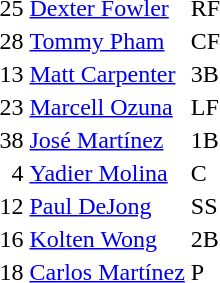<table>
<tr>
<td>25</td>
<td><a href='#'>Dexter Fowler</a></td>
<td>RF</td>
</tr>
<tr>
<td>28</td>
<td><a href='#'>Tommy Pham</a></td>
<td>CF</td>
</tr>
<tr>
<td>13</td>
<td><a href='#'>Matt Carpenter</a></td>
<td>3B</td>
</tr>
<tr>
<td>23</td>
<td><a href='#'>Marcell Ozuna</a></td>
<td>LF</td>
</tr>
<tr>
<td>38</td>
<td><a href='#'>José Martínez</a></td>
<td>1B</td>
</tr>
<tr>
<td>  4</td>
<td><a href='#'>Yadier Molina</a></td>
<td>C</td>
</tr>
<tr>
<td>12</td>
<td><a href='#'>Paul DeJong</a></td>
<td>SS</td>
</tr>
<tr>
<td>16</td>
<td><a href='#'>Kolten Wong</a></td>
<td>2B</td>
</tr>
<tr>
<td>18</td>
<td><a href='#'>Carlos Martínez</a></td>
<td>P</td>
</tr>
</table>
